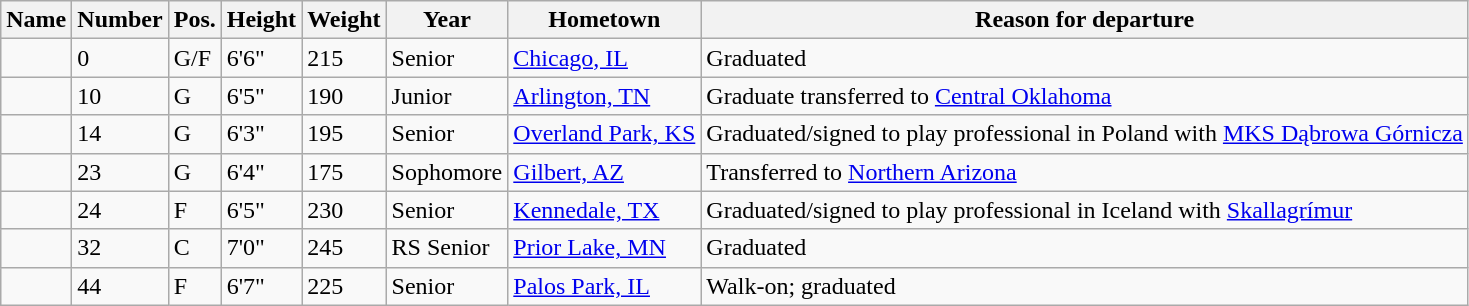<table class="wikitable sortable" border="1">
<tr>
<th>Name</th>
<th>Number</th>
<th>Pos.</th>
<th>Height</th>
<th>Weight</th>
<th>Year</th>
<th>Hometown</th>
<th class="unsortable">Reason for departure</th>
</tr>
<tr>
<td></td>
<td>0</td>
<td>G/F</td>
<td>6'6"</td>
<td>215</td>
<td>Senior</td>
<td><a href='#'>Chicago, IL</a></td>
<td>Graduated</td>
</tr>
<tr>
<td></td>
<td>10</td>
<td>G</td>
<td>6'5"</td>
<td>190</td>
<td>Junior</td>
<td><a href='#'>Arlington, TN</a></td>
<td>Graduate transferred to <a href='#'>Central Oklahoma</a></td>
</tr>
<tr>
<td></td>
<td>14</td>
<td>G</td>
<td>6'3"</td>
<td>195</td>
<td>Senior</td>
<td><a href='#'>Overland Park, KS</a></td>
<td>Graduated/signed to play professional in Poland with <a href='#'>MKS Dąbrowa Górnicza</a></td>
</tr>
<tr>
<td></td>
<td>23</td>
<td>G</td>
<td>6'4"</td>
<td>175</td>
<td>Sophomore</td>
<td><a href='#'>Gilbert, AZ</a></td>
<td>Transferred to <a href='#'>Northern Arizona</a></td>
</tr>
<tr>
<td></td>
<td>24</td>
<td>F</td>
<td>6'5"</td>
<td>230</td>
<td>Senior</td>
<td><a href='#'>Kennedale, TX</a></td>
<td>Graduated/signed to play professional in Iceland with <a href='#'>Skallagrímur</a></td>
</tr>
<tr>
<td></td>
<td>32</td>
<td>C</td>
<td>7'0"</td>
<td>245</td>
<td>RS Senior</td>
<td><a href='#'>Prior Lake, MN</a></td>
<td>Graduated</td>
</tr>
<tr>
<td></td>
<td>44</td>
<td>F</td>
<td>6'7"</td>
<td>225</td>
<td>Senior</td>
<td><a href='#'>Palos Park, IL</a></td>
<td>Walk-on; graduated</td>
</tr>
</table>
